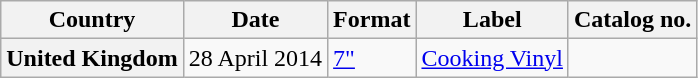<table class="wikitable plainrowheaders">
<tr>
<th scope="col">Country</th>
<th scope="col">Date</th>
<th scope="col">Format</th>
<th scope="col">Label</th>
<th scope="col">Catalog no.</th>
</tr>
<tr>
<th scope="row">United Kingdom</th>
<td>28 April 2014</td>
<td><a href='#'>7"</a></td>
<td><a href='#'>Cooking Vinyl</a></td>
<td></td>
</tr>
</table>
